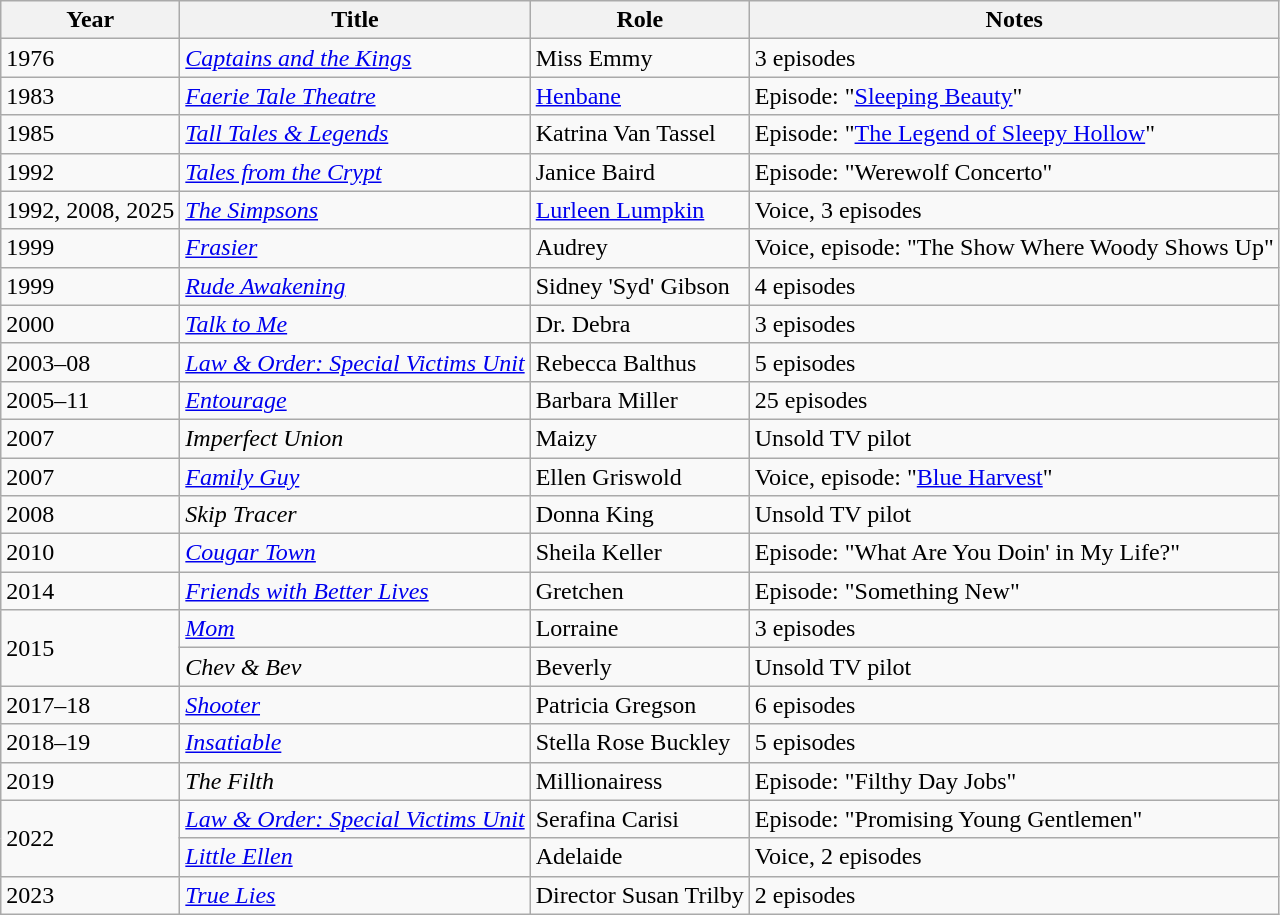<table class="wikitable sortable">
<tr>
<th>Year</th>
<th>Title</th>
<th>Role</th>
<th class="unsortable">Notes</th>
</tr>
<tr>
<td>1976</td>
<td><em><a href='#'>Captains and the Kings</a></em></td>
<td>Miss Emmy</td>
<td>3 episodes</td>
</tr>
<tr>
<td>1983</td>
<td><em><a href='#'>Faerie Tale Theatre</a></em></td>
<td><a href='#'>Henbane</a></td>
<td>Episode: "<a href='#'>Sleeping Beauty</a>"</td>
</tr>
<tr>
<td>1985</td>
<td><em><a href='#'>Tall Tales & Legends</a></em></td>
<td>Katrina Van Tassel</td>
<td>Episode: "<a href='#'>The Legend of Sleepy Hollow</a>"</td>
</tr>
<tr>
<td>1992</td>
<td><em><a href='#'>Tales from the Crypt</a></em></td>
<td>Janice Baird</td>
<td>Episode: "Werewolf Concerto"</td>
</tr>
<tr>
<td>1992, 2008, 2025</td>
<td><em><a href='#'>The Simpsons</a></em></td>
<td><a href='#'>Lurleen Lumpkin</a></td>
<td>Voice, 3 episodes</td>
</tr>
<tr>
<td>1999</td>
<td><em><a href='#'>Frasier</a></em></td>
<td>Audrey</td>
<td>Voice, episode: "The Show Where Woody Shows Up"</td>
</tr>
<tr>
<td>1999</td>
<td><em><a href='#'>Rude Awakening</a></em></td>
<td>Sidney 'Syd' Gibson</td>
<td>4 episodes</td>
</tr>
<tr>
<td>2000</td>
<td><em><a href='#'>Talk to Me</a></em></td>
<td>Dr. Debra</td>
<td>3 episodes</td>
</tr>
<tr>
<td>2003–08</td>
<td><em><a href='#'>Law & Order: Special Victims Unit</a></em></td>
<td>Rebecca Balthus</td>
<td>5 episodes</td>
</tr>
<tr>
<td>2005–11</td>
<td><em><a href='#'>Entourage</a></em></td>
<td>Barbara Miller</td>
<td>25 episodes</td>
</tr>
<tr>
<td>2007</td>
<td><em>Imperfect Union</em></td>
<td>Maizy</td>
<td>Unsold TV pilot</td>
</tr>
<tr>
<td>2007</td>
<td><em><a href='#'>Family Guy</a></em></td>
<td>Ellen Griswold</td>
<td>Voice, episode: "<a href='#'>Blue Harvest</a>"</td>
</tr>
<tr>
<td>2008</td>
<td><em>Skip Tracer</em></td>
<td>Donna King</td>
<td>Unsold TV pilot</td>
</tr>
<tr>
<td>2010</td>
<td><em><a href='#'>Cougar Town</a></em></td>
<td>Sheila Keller</td>
<td>Episode: "What Are You Doin' in My Life?"</td>
</tr>
<tr>
<td>2014</td>
<td><em><a href='#'>Friends with Better Lives</a></em></td>
<td>Gretchen</td>
<td>Episode: "Something New"</td>
</tr>
<tr>
<td rowspan="2">2015</td>
<td><em><a href='#'>Mom</a></em></td>
<td>Lorraine</td>
<td>3 episodes</td>
</tr>
<tr>
<td><em>Chev & Bev</em></td>
<td>Beverly</td>
<td>Unsold TV pilot</td>
</tr>
<tr>
<td>2017–18</td>
<td><em><a href='#'>Shooter</a></em></td>
<td>Patricia Gregson</td>
<td>6 episodes</td>
</tr>
<tr>
<td>2018–19</td>
<td><em><a href='#'>Insatiable</a></em></td>
<td>Stella Rose Buckley</td>
<td>5 episodes</td>
</tr>
<tr>
<td>2019</td>
<td><em>The Filth</em></td>
<td>Millionairess</td>
<td>Episode: "Filthy Day Jobs"</td>
</tr>
<tr>
<td rowspan="2">2022</td>
<td><em><a href='#'>Law & Order: Special Victims Unit</a></em></td>
<td>Serafina Carisi</td>
<td>Episode: "Promising Young Gentlemen"</td>
</tr>
<tr>
<td><em><a href='#'>Little Ellen</a></em></td>
<td>Adelaide</td>
<td>Voice, 2 episodes</td>
</tr>
<tr>
<td>2023</td>
<td><em><a href='#'>True Lies</a></em></td>
<td>Director Susan Trilby</td>
<td>2 episodes</td>
</tr>
</table>
